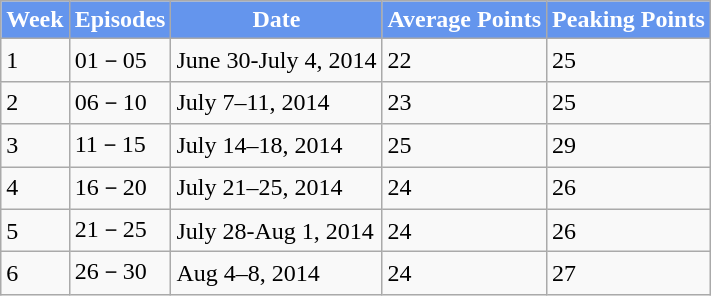<table class="wikitable">
<tr style="background:cornflowerblue; color:white" align="center">
<td><strong>Week</strong></td>
<td><strong>Episodes</strong></td>
<td><strong>Date</strong></td>
<td><strong>Average Points</strong></td>
<td><strong>Peaking Points</strong></td>
</tr>
<tr>
<td>1</td>
<td>01－05</td>
<td>June 30-July 4, 2014</td>
<td>22</td>
<td>25</td>
</tr>
<tr>
<td>2</td>
<td>06－10</td>
<td>July 7–11, 2014</td>
<td>23</td>
<td>25</td>
</tr>
<tr>
<td>3</td>
<td>11－15</td>
<td>July 14–18, 2014</td>
<td>25</td>
<td>29</td>
</tr>
<tr>
<td>4</td>
<td>16－20</td>
<td>July 21–25, 2014</td>
<td>24</td>
<td>26</td>
</tr>
<tr>
<td>5</td>
<td>21－25</td>
<td>July 28-Aug 1, 2014</td>
<td>24</td>
<td>26</td>
</tr>
<tr>
<td>6</td>
<td>26－30</td>
<td>Aug 4–8, 2014</td>
<td>24</td>
<td>27</td>
</tr>
</table>
